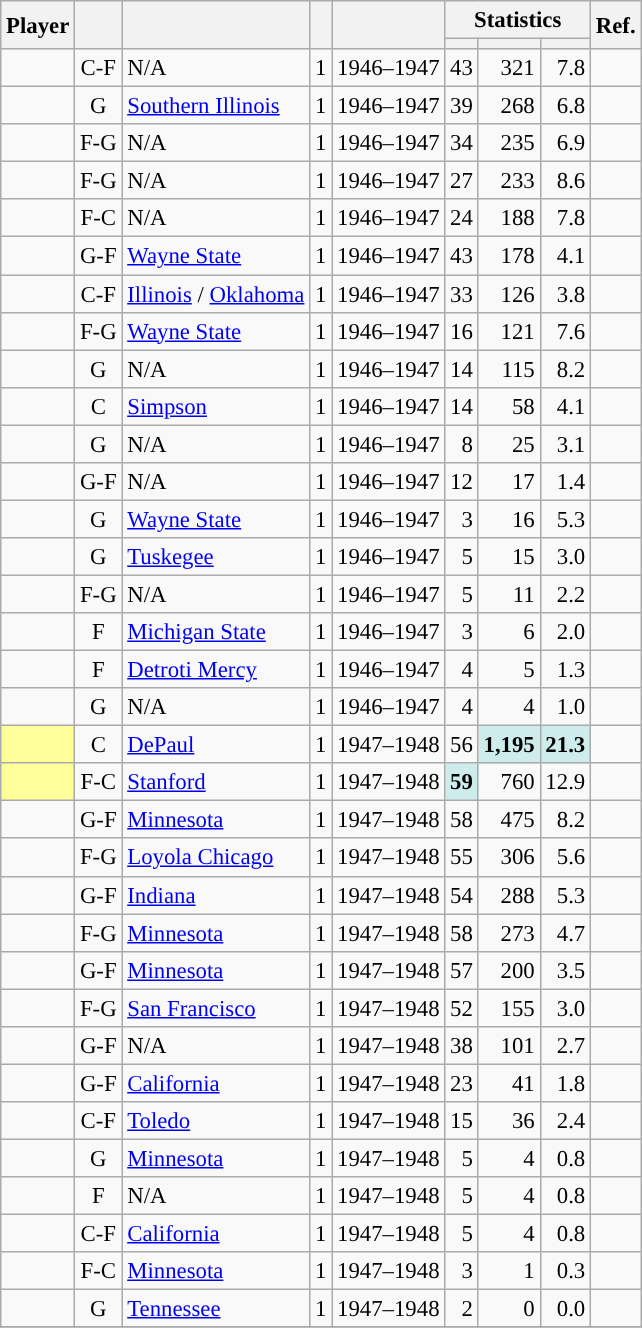<table class="wikitable sortable" style="font-size:95%; text-align:right;">
<tr>
<th scope=col rowspan="2">Player</th>
<th scope=col rowspan="2"></th>
<th scope=col rowspan="2"></th>
<th scope=col rowspan="2"></th>
<th scope=col rowspan="2"></th>
<th scope=colgroup colspan="3">Statistics</th>
<th scope=col rowspan="2">Ref.</th>
</tr>
<tr>
<th scope=col></th>
<th scope=col></th>
<th scope=col></th>
</tr>
<tr>
<td align="left"></td>
<td align="center">C-F</td>
<td align="left">N/A</td>
<td align="center">1</td>
<td align="center">1946–1947</td>
<td>43</td>
<td>321</td>
<td>7.8</td>
<td align=center></td>
</tr>
<tr>
<td align="left"></td>
<td align="center">G</td>
<td align="left"><a href='#'>Southern Illinois</a></td>
<td align="center">1</td>
<td align="center">1946–1947</td>
<td>39</td>
<td>268</td>
<td>6.8</td>
<td align=center></td>
</tr>
<tr>
<td align="left"></td>
<td align="center">F-G</td>
<td align="left">N/A</td>
<td align="center">1</td>
<td align="center">1946–1947</td>
<td>34</td>
<td>235</td>
<td>6.9</td>
<td align=center></td>
</tr>
<tr>
<td align="left"></td>
<td align="center">F-G</td>
<td align="left">N/A</td>
<td align="center">1</td>
<td align="center">1946–1947</td>
<td>27</td>
<td>233</td>
<td>8.6</td>
<td align=center></td>
</tr>
<tr>
<td align="left"></td>
<td align="center">F-C</td>
<td align="left">N/A</td>
<td align="center">1</td>
<td align="center">1946–1947</td>
<td>24</td>
<td>188</td>
<td>7.8</td>
<td align=center></td>
</tr>
<tr>
<td align="left"></td>
<td align="center">G-F</td>
<td align="left"><a href='#'>Wayne State</a></td>
<td align="center">1</td>
<td align="center">1946–1947</td>
<td>43</td>
<td>178</td>
<td>4.1</td>
<td align=center></td>
</tr>
<tr>
<td align="left"></td>
<td align="center">C-F</td>
<td align="left"><a href='#'>Illinois</a> / <a href='#'>Oklahoma</a></td>
<td align="center">1</td>
<td align="center">1946–1947</td>
<td>33</td>
<td>126</td>
<td>3.8</td>
<td align=center></td>
</tr>
<tr>
<td align="left"></td>
<td align="center">F-G</td>
<td align="left"><a href='#'>Wayne State</a></td>
<td align="center">1</td>
<td align="center">1946–1947</td>
<td>16</td>
<td>121</td>
<td>7.6</td>
<td align=center></td>
</tr>
<tr>
<td align="left"></td>
<td align="center">G</td>
<td align="left">N/A</td>
<td align="center">1</td>
<td align="center">1946–1947</td>
<td>14</td>
<td>115</td>
<td>8.2</td>
<td align=center></td>
</tr>
<tr>
<td align="left"></td>
<td align="center">C</td>
<td align="left"><a href='#'>Simpson</a></td>
<td align="center">1</td>
<td align="center">1946–1947</td>
<td>14</td>
<td>58</td>
<td>4.1</td>
<td align=center></td>
</tr>
<tr>
<td align="left"></td>
<td align="center">G</td>
<td align="left">N/A</td>
<td align="center">1</td>
<td align="center">1946–1947</td>
<td>8</td>
<td>25</td>
<td>3.1</td>
<td align=center></td>
</tr>
<tr>
<td align="left"></td>
<td align="center">G-F</td>
<td align="left">N/A</td>
<td align="center">1</td>
<td align="center">1946–1947</td>
<td>12</td>
<td>17</td>
<td>1.4</td>
<td align=center></td>
</tr>
<tr>
<td align="left"></td>
<td align="center">G</td>
<td align="left"><a href='#'>Wayne State</a></td>
<td align="center">1</td>
<td align="center">1946–1947</td>
<td>3</td>
<td>16</td>
<td>5.3</td>
<td align=center></td>
</tr>
<tr>
<td align="left"></td>
<td align="center">G</td>
<td align="left"><a href='#'>Tuskegee</a></td>
<td align="center">1</td>
<td align="center">1946–1947</td>
<td>5</td>
<td>15</td>
<td>3.0</td>
<td align=center></td>
</tr>
<tr>
<td align="left"></td>
<td align="center">F-G</td>
<td align="left">N/A</td>
<td align="center">1</td>
<td align="center">1946–1947</td>
<td>5</td>
<td>11</td>
<td>2.2</td>
<td align=center></td>
</tr>
<tr>
<td align="left"></td>
<td align="center">F</td>
<td align="left"><a href='#'>Michigan State</a></td>
<td align="center">1</td>
<td align="center">1946–1947</td>
<td>3</td>
<td>6</td>
<td>2.0</td>
<td align=center></td>
</tr>
<tr>
<td align="left"></td>
<td align="center">F</td>
<td align="left"><a href='#'>Detroti Mercy</a></td>
<td align="center">1</td>
<td align="center">1946–1947</td>
<td>4</td>
<td>5</td>
<td>1.3</td>
<td align=center></td>
</tr>
<tr>
<td align="left"></td>
<td align="center">G</td>
<td align="left">N/A</td>
<td align="center">1</td>
<td align="center">1946–1947</td>
<td>4</td>
<td>4</td>
<td>1.0</td>
<td align=center></td>
</tr>
<tr>
<td align="left" bgcolor="#FFFF99"></td>
<td align="center">C</td>
<td align="left"><a href='#'>DePaul</a></td>
<td align="center">1</td>
<td align="center">1947–1948</td>
<td>56</td>
<td bgcolor="#CFECEC"><strong>1,195</strong></td>
<td bgcolor="#CFECEC"><strong>21.3</strong></td>
<td align=center></td>
</tr>
<tr>
<td align="left" bgcolor="#FFFF99"></td>
<td align="center">F-C</td>
<td align="left"><a href='#'>Stanford</a></td>
<td align="center">1</td>
<td align="center">1947–1948</td>
<td bgcolor="#CFECEC"><strong>59</strong></td>
<td>760</td>
<td>12.9</td>
<td align=center></td>
</tr>
<tr>
<td align="left"></td>
<td align="center">G-F</td>
<td align="left"><a href='#'>Minnesota</a></td>
<td align="center">1</td>
<td align="center">1947–1948</td>
<td>58</td>
<td>475</td>
<td>8.2</td>
<td align=center></td>
</tr>
<tr>
<td align="left"></td>
<td align="center">F-G</td>
<td align="left"><a href='#'>Loyola Chicago</a></td>
<td align="center">1</td>
<td align="center">1947–1948</td>
<td>55</td>
<td>306</td>
<td>5.6</td>
<td align=center></td>
</tr>
<tr>
<td align="left"></td>
<td align="center">G-F</td>
<td align="left"><a href='#'>Indiana</a></td>
<td align="center">1</td>
<td align="center">1947–1948</td>
<td>54</td>
<td>288</td>
<td>5.3</td>
<td align=center></td>
</tr>
<tr>
<td align="left"></td>
<td align="center">F-G</td>
<td align="left"><a href='#'>Minnesota</a></td>
<td align="center">1</td>
<td align="center">1947–1948</td>
<td>58</td>
<td>273</td>
<td>4.7</td>
<td align=center></td>
</tr>
<tr>
<td align="left"></td>
<td align="center">G-F</td>
<td align="left"><a href='#'>Minnesota</a></td>
<td align="center">1</td>
<td align="center">1947–1948</td>
<td>57</td>
<td>200</td>
<td>3.5</td>
<td align=center></td>
</tr>
<tr>
<td align="left"></td>
<td align="center">F-G</td>
<td align="left"><a href='#'>San Francisco</a></td>
<td align="center">1</td>
<td align="center">1947–1948</td>
<td>52</td>
<td>155</td>
<td>3.0</td>
<td align=center></td>
</tr>
<tr>
<td align="left"></td>
<td align="center">G-F</td>
<td align="left">N/A</td>
<td align="center">1</td>
<td align="center">1947–1948</td>
<td>38</td>
<td>101</td>
<td>2.7</td>
<td align=center></td>
</tr>
<tr>
<td align="left"></td>
<td align="center">G-F</td>
<td align="left"><a href='#'>California</a></td>
<td align="center">1</td>
<td align="center">1947–1948</td>
<td>23</td>
<td>41</td>
<td>1.8</td>
<td align=center></td>
</tr>
<tr>
<td align="left"></td>
<td align="center">C-F</td>
<td align="left"><a href='#'>Toledo</a></td>
<td align="center">1</td>
<td align="center">1947–1948</td>
<td>15</td>
<td>36</td>
<td>2.4</td>
<td align=center></td>
</tr>
<tr>
<td align="left"></td>
<td align="center">G</td>
<td align="left"><a href='#'>Minnesota</a></td>
<td align="center">1</td>
<td align="center">1947–1948</td>
<td>5</td>
<td>4</td>
<td>0.8</td>
<td align=center></td>
</tr>
<tr>
<td align="left"></td>
<td align="center">F</td>
<td align="left">N/A</td>
<td align="center">1</td>
<td align="center">1947–1948</td>
<td>5</td>
<td>4</td>
<td>0.8</td>
<td align=center></td>
</tr>
<tr>
<td align="left"></td>
<td align="center">C-F</td>
<td align="left"><a href='#'>California</a></td>
<td align="center">1</td>
<td align="center">1947–1948</td>
<td>5</td>
<td>4</td>
<td>0.8</td>
<td align=center></td>
</tr>
<tr>
<td align="left"></td>
<td align="center">F-C</td>
<td align="left"><a href='#'>Minnesota</a></td>
<td align="center">1</td>
<td align="center">1947–1948</td>
<td>3</td>
<td>1</td>
<td>0.3</td>
<td align=center></td>
</tr>
<tr>
<td align="left"></td>
<td align="center">G</td>
<td align="left"><a href='#'>Tennessee</a></td>
<td align="center">1</td>
<td align="center">1947–1948</td>
<td>2</td>
<td>0</td>
<td>0.0</td>
<td align=center></td>
</tr>
<tr>
</tr>
</table>
